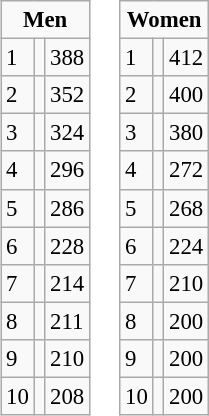<table style="margin:1em auto;">
<tr valign="top">
<td><br><table class="wikitable" style="font-size: 95%">
<tr>
<td colspan="3" style="text-align:center;"><strong>Men</strong></td>
</tr>
<tr>
<td>1</td>
<td align="left"></td>
<td>388</td>
</tr>
<tr>
<td>2</td>
<td align="left"></td>
<td>352</td>
</tr>
<tr>
<td>3</td>
<td align="left"></td>
<td>324</td>
</tr>
<tr>
<td>4</td>
<td align="left"></td>
<td>296</td>
</tr>
<tr>
<td>5</td>
<td style="text-align:left;"></td>
<td>286</td>
</tr>
<tr>
<td>6</td>
<td style="text-align:left;"></td>
<td>228</td>
</tr>
<tr>
<td>7</td>
<td style="text-align:left;"></td>
<td>214</td>
</tr>
<tr>
<td>8</td>
<td style="text-align:left;"></td>
<td>211</td>
</tr>
<tr>
<td>9</td>
<td style="text-align:left;"></td>
<td>210</td>
</tr>
<tr>
<td>10</td>
<td style="text-align:left;"></td>
<td>208</td>
</tr>
</table>
</td>
<td><br><table class="wikitable" style="font-size: 95%">
<tr>
<td colspan="3" style="text-align:center;"><strong>Women</strong></td>
</tr>
<tr>
<td>1</td>
<td align="left"></td>
<td>412</td>
</tr>
<tr>
<td>2</td>
<td align="left"></td>
<td>400</td>
</tr>
<tr>
<td>3</td>
<td align="left"></td>
<td>380</td>
</tr>
<tr>
<td>4</td>
<td style="text-align:left;"></td>
<td>272</td>
</tr>
<tr>
<td>5</td>
<td style="text-align:left;"></td>
<td>268</td>
</tr>
<tr>
<td>6</td>
<td align="left"></td>
<td>224</td>
</tr>
<tr>
<td>7</td>
<td style="text-align:left;"></td>
<td>210</td>
</tr>
<tr>
<td>8</td>
<td style="text-align:left;"></td>
<td>200</td>
</tr>
<tr>
<td>9</td>
<td style="text-align:left;"></td>
<td>200</td>
</tr>
<tr>
<td>10</td>
<td style="text-align:left;"></td>
<td>200</td>
</tr>
</table>
</td>
<td></td>
</tr>
</table>
